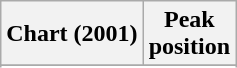<table class="wikitable plainrowheaders" style="text-align:center">
<tr>
<th scope="col">Chart (2001)</th>
<th scope="col">Peak<br>position</th>
</tr>
<tr>
</tr>
<tr>
</tr>
</table>
